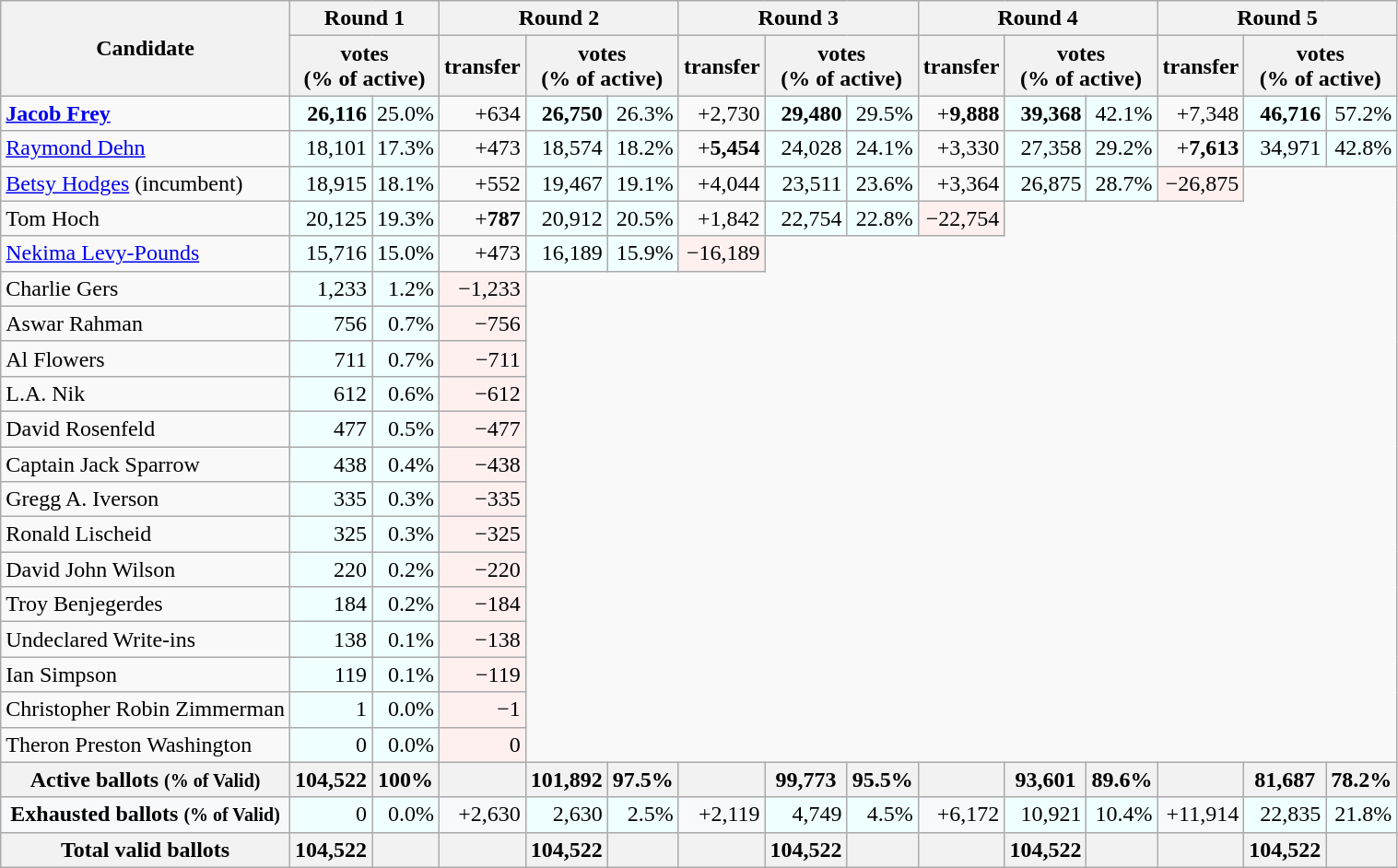<table class="wikitable sortable" style="text-align: right;">
<tr>
<th rowspan="2">Candidate</th>
<th colspan="2">Round 1</th>
<th colspan="3">Round 2</th>
<th colspan="3">Round 3</th>
<th colspan="3">Round 4</th>
<th colspan="3">Round 5</th>
</tr>
<tr>
<th data-sort-type="number" colspan="2">votes<br>(% of active)</th>
<th data-sort-type="number">transfer</th>
<th data-sort-type="number" colspan="2">votes<br>(% of active)</th>
<th data-sort-type="number">transfer</th>
<th data-sort-type="number" colspan="2">votes<br>(% of active)</th>
<th data-sort-type="number">transfer</th>
<th data-sort-type="number" colspan="2">votes<br>(% of active)</th>
<th data-sort-type="number">transfer</th>
<th data-sort-type="number" colspan="2">votes<br>(% of active)</th>
</tr>
<tr>
<td align="left"><strong><a href='#'>Jacob Frey</a></strong></td>
<td BGCOLOR="#f0ffff"><strong>26,116</strong></td>
<td BGCOLOR="#f0ffff">25.0%</td>
<td>+634</td>
<td BGCOLOR="#f0ffff"><strong>26,750</strong></td>
<td BGCOLOR="#f0ffff">26.3%</td>
<td>+2,730</td>
<td BGCOLOR="#f0ffff"><strong>29,480</strong></td>
<td BGCOLOR="#f0ffff">29.5%</td>
<td>+<strong>9,888</strong></td>
<td BGCOLOR="#f0ffff"><strong>39,368</strong></td>
<td BGCOLOR="#f0ffff">42.1%</td>
<td>+7,348</td>
<td BGCOLOR="#f0ffff"><strong>46,716</strong></td>
<td BGCOLOR="#f0ffff">57.2%</td>
</tr>
<tr>
<td align="left"><a href='#'>Raymond Dehn</a></td>
<td BGCOLOR="#f0ffff">18,101</td>
<td BGCOLOR="#f0ffff">17.3%</td>
<td>+473</td>
<td BGCOLOR="#f0ffff">18,574</td>
<td BGCOLOR="#f0ffff">18.2%</td>
<td>+<strong>5,454</strong></td>
<td BGCOLOR="#f0ffff">24,028</td>
<td BGCOLOR="#f0ffff">24.1%</td>
<td>+3,330</td>
<td BGCOLOR="#f0ffff">27,358</td>
<td BGCOLOR="#f0ffff">29.2%</td>
<td>+<strong>7,613</strong></td>
<td BGCOLOR="#f0ffff">34,971</td>
<td BGCOLOR="#f0ffff">42.8%</td>
</tr>
<tr>
<td align="left"><a href='#'>Betsy Hodges</a> (incumbent)</td>
<td BGCOLOR="#f0ffff">18,915</td>
<td BGCOLOR="#f0ffff">18.1%</td>
<td>+552</td>
<td BGCOLOR="#f0ffff">19,467</td>
<td BGCOLOR="#f0ffff">19.1%</td>
<td>+4,044</td>
<td BGCOLOR="#f0ffff">23,511</td>
<td BGCOLOR="#f0ffff">23.6%</td>
<td>+3,364</td>
<td BGCOLOR="#f0ffff">26,875</td>
<td BGCOLOR="#f0ffff">28.7%</td>
<td BGCOLOR="#fff0f0">−26,875</td>
</tr>
<tr>
<td align="left">Tom Hoch</td>
<td BGCOLOR="#f0ffff">20,125</td>
<td BGCOLOR="#f0ffff">19.3%</td>
<td>+<strong>787</strong></td>
<td BGCOLOR="#f0ffff">20,912</td>
<td BGCOLOR="#f0ffff">20.5%</td>
<td>+1,842</td>
<td BGCOLOR="#f0ffff">22,754</td>
<td BGCOLOR="#f0ffff">22.8%</td>
<td BGCOLOR="#fff0f0">−22,754</td>
</tr>
<tr>
<td align="left"><a href='#'>Nekima Levy-Pounds</a></td>
<td BGCOLOR="#f0ffff">15,716</td>
<td BGCOLOR="#f0ffff">15.0%</td>
<td>+473</td>
<td BGCOLOR="#f0ffff">16,189</td>
<td BGCOLOR="#f0ffff">15.9%</td>
<td BGCOLOR="#fff0f0">−16,189</td>
</tr>
<tr>
<td align="left">Charlie Gers</td>
<td BGCOLOR="#f0ffff">1,233</td>
<td BGCOLOR="#f0ffff">1.2%</td>
<td BGCOLOR="#fff0f0">−1,233</td>
</tr>
<tr>
<td align="left">Aswar Rahman</td>
<td BGCOLOR="#f0ffff">756</td>
<td BGCOLOR="#f0ffff">0.7%</td>
<td BGCOLOR="#fff0f0">−756</td>
</tr>
<tr>
<td align="left">Al Flowers</td>
<td BGCOLOR="#f0ffff">711</td>
<td BGCOLOR="#f0ffff">0.7%</td>
<td BGCOLOR="#fff0f0">−711</td>
</tr>
<tr>
<td align="left">L.A. Nik</td>
<td BGCOLOR="#f0ffff">612</td>
<td BGCOLOR="#f0ffff">0.6%</td>
<td BGCOLOR="#fff0f0">−612</td>
</tr>
<tr>
<td align="left">David Rosenfeld</td>
<td BGCOLOR="#f0ffff">477</td>
<td BGCOLOR="#f0ffff">0.5%</td>
<td BGCOLOR="#fff0f0">−477</td>
</tr>
<tr>
<td align="left">Captain Jack Sparrow</td>
<td BGCOLOR="#f0ffff">438</td>
<td BGCOLOR="#f0ffff">0.4%</td>
<td BGCOLOR="#fff0f0">−438</td>
</tr>
<tr>
<td align="left">Gregg A. Iverson</td>
<td BGCOLOR="#f0ffff">335</td>
<td BGCOLOR="#f0ffff">0.3%</td>
<td BGCOLOR="#fff0f0">−335</td>
</tr>
<tr>
<td align="left">Ronald Lischeid</td>
<td BGCOLOR="#f0ffff">325</td>
<td BGCOLOR="#f0ffff">0.3%</td>
<td BGCOLOR="#fff0f0">−325</td>
</tr>
<tr>
<td align="left">David John Wilson</td>
<td BGCOLOR="#f0ffff">220</td>
<td BGCOLOR="#f0ffff">0.2%</td>
<td BGCOLOR="#fff0f0">−220</td>
</tr>
<tr>
<td align="left">Troy Benjegerdes</td>
<td BGCOLOR="#f0ffff">184</td>
<td BGCOLOR="#f0ffff">0.2%</td>
<td BGCOLOR="#fff0f0">−184</td>
</tr>
<tr>
<td align="left">Undeclared Write-ins</td>
<td BGCOLOR="#f0ffff">138</td>
<td BGCOLOR="#f0ffff">0.1%</td>
<td BGCOLOR="#fff0f0">−138</td>
</tr>
<tr>
<td align="left">Ian Simpson</td>
<td BGCOLOR="#f0ffff">119</td>
<td BGCOLOR="#f0ffff">0.1%</td>
<td BGCOLOR="#fff0f0">−119</td>
</tr>
<tr>
<td align="left">Christopher Robin Zimmerman</td>
<td BGCOLOR="#f0ffff">1</td>
<td BGCOLOR="#f0ffff">0.0%</td>
<td BGCOLOR="#fff0f0">−1</td>
</tr>
<tr>
<td align="left">Theron Preston Washington</td>
<td BGCOLOR="#f0ffff">0</td>
<td BGCOLOR="#f0ffff">0.0%</td>
<td BGCOLOR="#fff0f0">0</td>
</tr>
<tr>
<th>Active ballots <small>(% of Valid)</small></th>
<th BGCOLOR="#f0ffff">104,522</th>
<th BGCOLOR="#f0ffff">100%</th>
<th></th>
<th BGCOLOR="#f0ffff">101,892</th>
<th BGCOLOR="#f0ffff">97.5%</th>
<th></th>
<th BGCOLOR="#f0ffff">99,773</th>
<th BGCOLOR="#f0ffff">95.5%</th>
<th></th>
<th BGCOLOR="#f0ffff">93,601</th>
<th BGCOLOR="#f0ffff">89.6%</th>
<th></th>
<th BGCOLOR="#f0ffff">81,687</th>
<th BGCOLOR="#f0ffff">78.2%</th>
</tr>
<tr>
<th style="background: #f8f9fa">Exhausted ballots <small>(% of Valid)</small></th>
<th style="background: #f0ffff; font-weight: normal; text-align: right;">0</th>
<th style="background: #f0ffff; font-weight: normal; text-align: right;">0.0%</th>
<th style="background: #f8f9fa; font-weight: normal; text-align: right;">+2,630</th>
<th style="background: #f0ffff; font-weight: normal; text-align: right;">2,630</th>
<th style="background: #f0ffff; font-weight: normal; text-align: right;">2.5%</th>
<th style="background: #f8f9fa; font-weight: normal; text-align: right;">+2,119</th>
<th style="background: #f0ffff; font-weight: normal; text-align: right;">4,749</th>
<th style="background: #f0ffff; font-weight: normal; text-align: right;">4.5%</th>
<th style="background: #f8f9fa; font-weight: normal; text-align: right;">+6,172</th>
<th style="background: #f0ffff; font-weight: normal; text-align: right;">10,921</th>
<th style="background: #f0ffff; font-weight: normal; text-align: right;">10.4%</th>
<th style="background: #f8f9fa; font-weight: normal; text-align: right;">+11,914</th>
<th style="background: #f0ffff; font-weight: normal; text-align: right;">22,835</th>
<th style="background: #f0ffff; font-weight: normal; text-align: right;">21.8%</th>
</tr>
<tr>
<th>Total valid ballots</th>
<th BGCOLOR="#f0ffff">104,522</th>
<th></th>
<th></th>
<th BGCOLOR="#f0ffff">104,522</th>
<th></th>
<th></th>
<th BGCOLOR="#f0ffff">104,522</th>
<th></th>
<th></th>
<th BGCOLOR="#f0ffff">104,522</th>
<th></th>
<th></th>
<th BGCOLOR="#f0ffff">104,522</th>
<th></th>
</tr>
</table>
